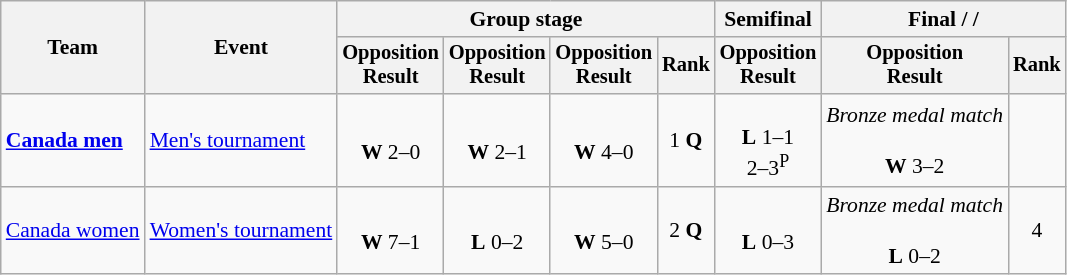<table class=wikitable style=font-size:90%;text-align:center>
<tr>
<th rowspan=2>Team</th>
<th rowspan=2>Event</th>
<th colspan=4>Group stage</th>
<th>Semifinal</th>
<th colspan=2>Final /  / </th>
</tr>
<tr style=font-size:95%>
<th>Opposition<br>Result</th>
<th>Opposition<br>Result</th>
<th>Opposition<br>Result</th>
<th>Rank</th>
<th>Opposition<br>Result</th>
<th>Opposition<br>Result</th>
<th>Rank</th>
</tr>
<tr>
<td align=left><strong><a href='#'>Canada men</a></strong></td>
<td align=left><a href='#'>Men's tournament</a></td>
<td><br><strong>W</strong> 2–0</td>
<td><br><strong>W</strong> 2–1</td>
<td><br><strong>W</strong> 4–0</td>
<td>1 <strong>Q</strong></td>
<td><br><strong>L</strong> 1–1<br>2–3<sup>P</sup></td>
<td><em>Bronze medal match</em><br><br><strong>W</strong> 3–2</td>
<td></td>
</tr>
<tr>
<td align=left><a href='#'>Canada women</a></td>
<td align=left><a href='#'>Women's tournament</a></td>
<td><br><strong>W</strong> 7–1</td>
<td><br><strong>L</strong> 0–2</td>
<td><br> <strong>W</strong> 5–0</td>
<td>2 <strong>Q</strong></td>
<td><br><strong>L</strong> 0–3</td>
<td><em>Bronze medal match</em><br><br><strong>L</strong> 0–2</td>
<td>4</td>
</tr>
</table>
